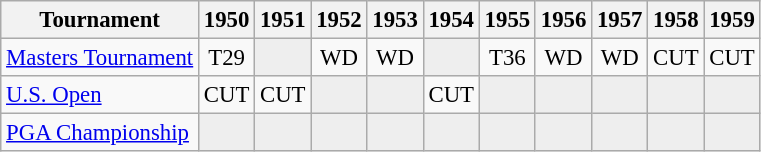<table class="wikitable" style="font-size:95%;text-align:center;">
<tr>
<th>Tournament</th>
<th>1950</th>
<th>1951</th>
<th>1952</th>
<th>1953</th>
<th>1954</th>
<th>1955</th>
<th>1956</th>
<th>1957</th>
<th>1958</th>
<th>1959</th>
</tr>
<tr>
<td align=left><a href='#'>Masters Tournament</a></td>
<td>T29</td>
<td style="background:#eeeeee;"></td>
<td>WD</td>
<td>WD</td>
<td style="background:#eeeeee;"></td>
<td>T36</td>
<td>WD</td>
<td>WD</td>
<td>CUT</td>
<td>CUT</td>
</tr>
<tr>
<td align=left><a href='#'>U.S. Open</a></td>
<td>CUT</td>
<td>CUT</td>
<td style="background:#eeeeee;"></td>
<td style="background:#eeeeee;"></td>
<td>CUT</td>
<td style="background:#eeeeee;"></td>
<td style="background:#eeeeee;"></td>
<td style="background:#eeeeee;"></td>
<td style="background:#eeeeee;"></td>
<td style="background:#eeeeee;"></td>
</tr>
<tr>
<td align=left><a href='#'>PGA Championship</a></td>
<td style="background:#eeeeee;"></td>
<td style="background:#eeeeee;"></td>
<td style="background:#eeeeee;"></td>
<td style="background:#eeeeee;"></td>
<td style="background:#eeeeee;"></td>
<td style="background:#eeeeee;"></td>
<td style="background:#eeeeee;"></td>
<td style="background:#eeeeee;"></td>
<td style="background:#eeeeee;"></td>
<td style="background:#eeeeee;"></td>
</tr>
</table>
